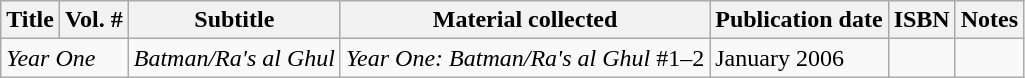<table class="wikitable">
<tr>
<th>Title</th>
<th>Vol. #</th>
<th>Subtitle</th>
<th>Material collected</th>
<th>Publication date</th>
<th>ISBN</th>
<th>Notes</th>
</tr>
<tr>
<td colspan="2"><em>Year One</em></td>
<td><em>Batman/Ra's al Ghul</em></td>
<td><em>Year One: Batman/Ra's al Ghul</em> #1–2</td>
<td>January 2006</td>
<td></td>
<td></td>
</tr>
</table>
